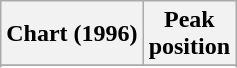<table class="wikitable sortable plainrowheaders">
<tr>
<th scope="col">Chart (1996)</th>
<th scope="col">Peak<br>position</th>
</tr>
<tr>
</tr>
<tr>
</tr>
<tr>
</tr>
</table>
